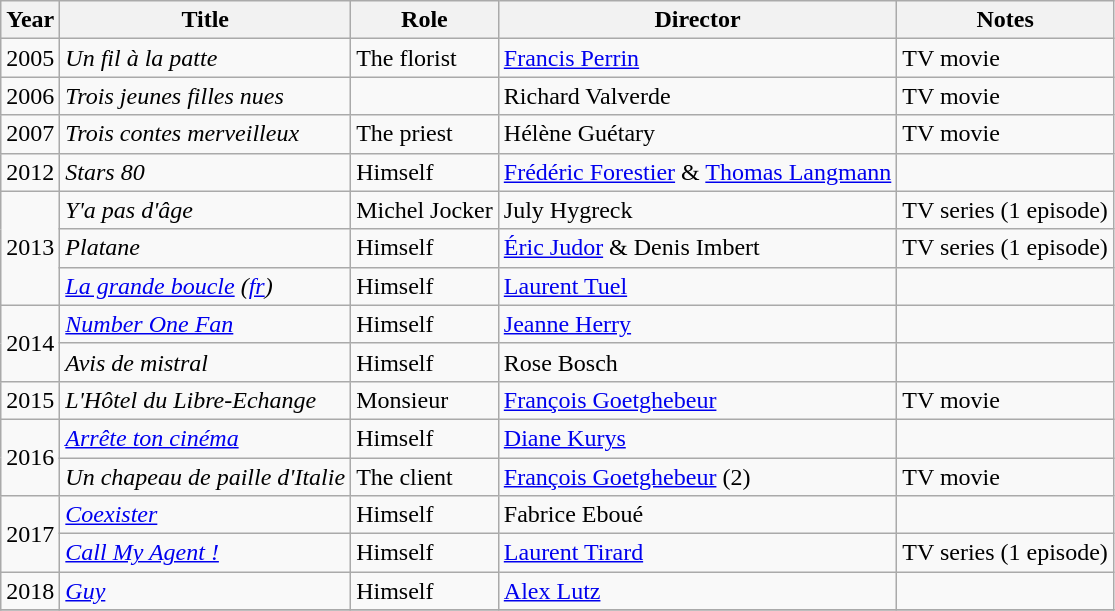<table class="wikitable">
<tr>
<th>Year</th>
<th>Title</th>
<th>Role</th>
<th>Director</th>
<th>Notes</th>
</tr>
<tr>
<td rowspan=1>2005</td>
<td><em>Un fil à la patte</em></td>
<td>The florist</td>
<td><a href='#'>Francis Perrin</a></td>
<td>TV movie</td>
</tr>
<tr>
<td rowspan=1>2006</td>
<td><em>Trois jeunes filles nues</em></td>
<td></td>
<td>Richard Valverde</td>
<td>TV movie</td>
</tr>
<tr>
<td rowspan=1>2007</td>
<td><em>Trois contes merveilleux</em></td>
<td>The priest</td>
<td>Hélène Guétary</td>
<td>TV movie</td>
</tr>
<tr>
<td rowspan=1>2012</td>
<td><em>Stars 80</em></td>
<td>Himself</td>
<td><a href='#'>Frédéric Forestier</a> & <a href='#'>Thomas Langmann</a></td>
<td></td>
</tr>
<tr>
<td rowspan=3>2013</td>
<td><em>Y'a pas d'âge</em></td>
<td>Michel Jocker</td>
<td>July Hygreck</td>
<td>TV series (1 episode)</td>
</tr>
<tr>
<td><em>Platane</em></td>
<td>Himself</td>
<td><a href='#'>Éric Judor</a> & Denis Imbert</td>
<td>TV series (1 episode)</td>
</tr>
<tr>
<td><em><a href='#'>La grande boucle</a> (<a href='#'>fr</a>)</em></td>
<td>Himself</td>
<td><a href='#'>Laurent Tuel</a></td>
<td></td>
</tr>
<tr>
<td rowspan=2>2014</td>
<td><em><a href='#'>Number One Fan</a></em></td>
<td>Himself</td>
<td><a href='#'>Jeanne Herry</a></td>
<td></td>
</tr>
<tr>
<td><em>Avis de mistral</em></td>
<td>Himself</td>
<td>Rose Bosch</td>
<td></td>
</tr>
<tr>
<td>2015</td>
<td><em>L'Hôtel du Libre-Echange</em></td>
<td>Monsieur</td>
<td><a href='#'>François Goetghebeur</a></td>
<td>TV movie</td>
</tr>
<tr>
<td rowspan=2>2016</td>
<td><em><a href='#'>Arrête ton cinéma</a></em></td>
<td>Himself</td>
<td><a href='#'>Diane Kurys</a></td>
<td></td>
</tr>
<tr>
<td><em>Un chapeau de paille d'Italie</em></td>
<td>The client</td>
<td><a href='#'>François Goetghebeur</a> (2)</td>
<td>TV movie</td>
</tr>
<tr>
<td rowspan=2>2017</td>
<td><em><a href='#'>Coexister</a></em></td>
<td>Himself</td>
<td>Fabrice Eboué</td>
<td></td>
</tr>
<tr>
<td><em><a href='#'>Call My Agent !</a></em></td>
<td>Himself</td>
<td><a href='#'>Laurent Tirard</a></td>
<td>TV series (1 episode)</td>
</tr>
<tr>
<td>2018</td>
<td><em><a href='#'>Guy</a></em></td>
<td>Himself</td>
<td><a href='#'>Alex Lutz</a></td>
<td></td>
</tr>
<tr>
</tr>
</table>
